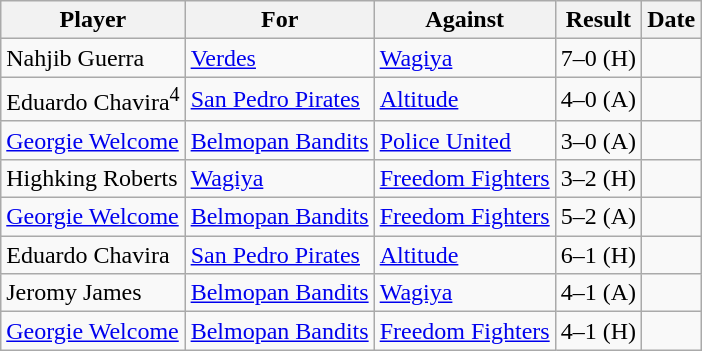<table class="wikitable">
<tr>
<th>Player</th>
<th>For</th>
<th>Against</th>
<th align=center>Result</th>
<th>Date</th>
</tr>
<tr>
<td> Nahjib Guerra</td>
<td><a href='#'>Verdes</a></td>
<td><a href='#'>Wagiya</a></td>
<td align="center">7–0 (H)</td>
<td></td>
</tr>
<tr>
<td> Eduardo Chavira<sup>4</sup></td>
<td><a href='#'>San Pedro Pirates</a></td>
<td><a href='#'>Altitude</a></td>
<td align="center">4–0 (A)</td>
<td></td>
</tr>
<tr>
<td> <a href='#'>Georgie Welcome</a></td>
<td><a href='#'>Belmopan Bandits</a></td>
<td><a href='#'>Police United</a></td>
<td align="center">3–0 (A)</td>
<td></td>
</tr>
<tr>
<td> Highking Roberts</td>
<td><a href='#'>Wagiya</a></td>
<td><a href='#'>Freedom Fighters</a></td>
<td align="center">3–2 (H)</td>
<td></td>
</tr>
<tr>
<td> <a href='#'>Georgie Welcome</a></td>
<td><a href='#'>Belmopan Bandits</a></td>
<td><a href='#'>Freedom Fighters</a></td>
<td align="center">5–2 (A)</td>
<td></td>
</tr>
<tr>
<td> Eduardo Chavira</td>
<td><a href='#'>San Pedro Pirates</a></td>
<td><a href='#'>Altitude</a></td>
<td align="center">6–1 (H)</td>
<td></td>
</tr>
<tr>
<td> Jeromy James</td>
<td><a href='#'>Belmopan Bandits</a></td>
<td><a href='#'>Wagiya</a></td>
<td align="center">4–1 (A)</td>
<td></td>
</tr>
<tr>
<td> <a href='#'>Georgie Welcome</a></td>
<td><a href='#'>Belmopan Bandits</a></td>
<td><a href='#'>Freedom Fighters</a></td>
<td align="center">4–1 (H)</td>
<td></td>
</tr>
</table>
